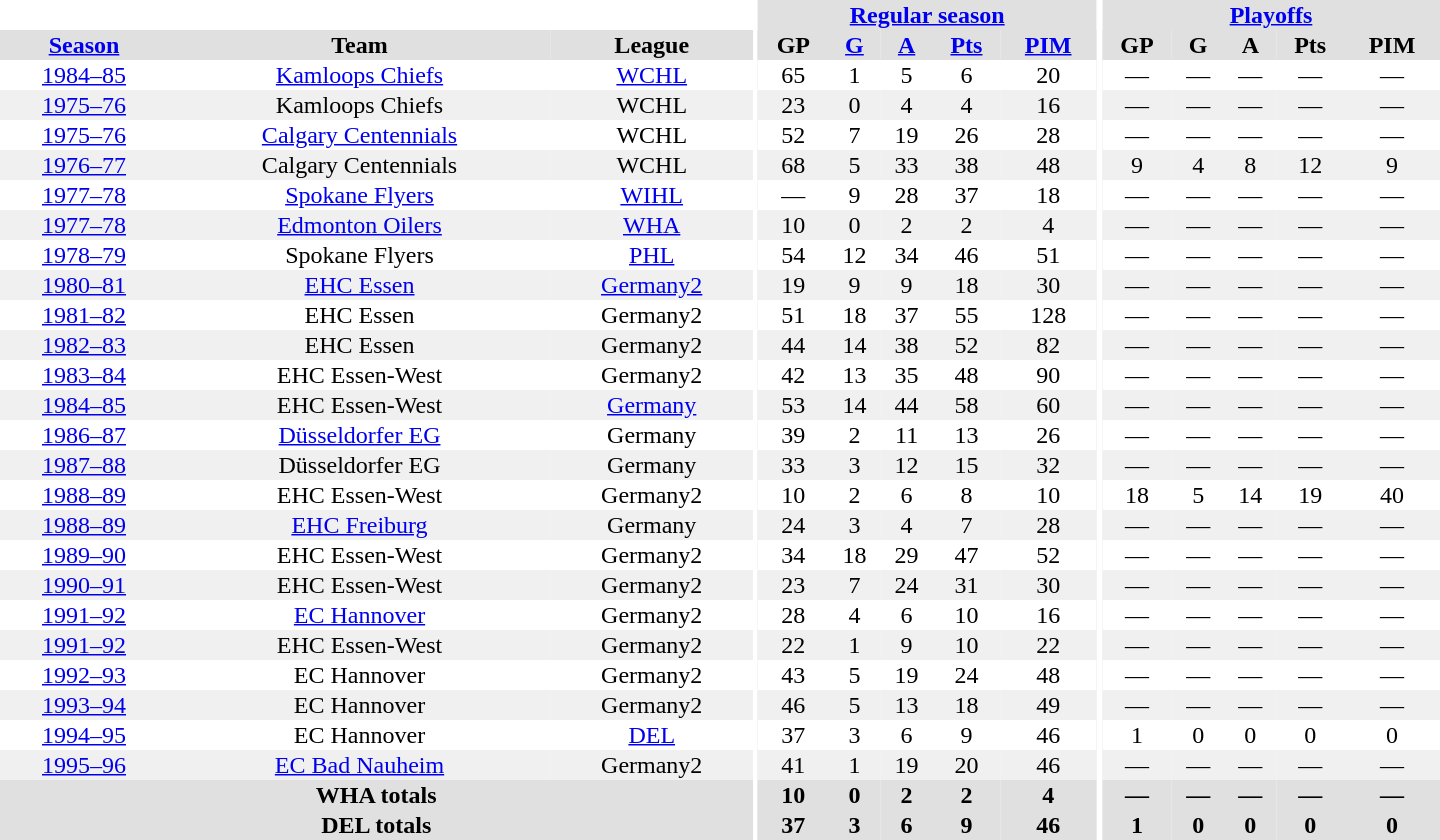<table border="0" cellpadding="1" cellspacing="0" style="text-align:center; width:60em">
<tr bgcolor="#e0e0e0">
<th colspan="3" bgcolor="#ffffff"></th>
<th rowspan="99" bgcolor="#ffffff"></th>
<th colspan="5"><a href='#'>Regular season</a></th>
<th rowspan="99" bgcolor="#ffffff"></th>
<th colspan="5"><a href='#'>Playoffs</a></th>
</tr>
<tr bgcolor="#e0e0e0">
<th><a href='#'>Season</a></th>
<th>Team</th>
<th>League</th>
<th>GP</th>
<th><a href='#'>G</a></th>
<th><a href='#'>A</a></th>
<th><a href='#'>Pts</a></th>
<th><a href='#'>PIM</a></th>
<th>GP</th>
<th>G</th>
<th>A</th>
<th>Pts</th>
<th>PIM</th>
</tr>
<tr>
<td><a href='#'>1984–85</a></td>
<td><a href='#'>Kamloops Chiefs</a></td>
<td><a href='#'>WCHL</a></td>
<td>65</td>
<td>1</td>
<td>5</td>
<td>6</td>
<td>20</td>
<td>—</td>
<td>—</td>
<td>—</td>
<td>—</td>
<td>—</td>
</tr>
<tr bgcolor="#f0f0f0">
<td><a href='#'>1975–76</a></td>
<td>Kamloops Chiefs</td>
<td>WCHL</td>
<td>23</td>
<td>0</td>
<td>4</td>
<td>4</td>
<td>16</td>
<td>—</td>
<td>—</td>
<td>—</td>
<td>—</td>
<td>—</td>
</tr>
<tr>
<td><a href='#'>1975–76</a></td>
<td><a href='#'>Calgary Centennials</a></td>
<td>WCHL</td>
<td>52</td>
<td>7</td>
<td>19</td>
<td>26</td>
<td>28</td>
<td>—</td>
<td>—</td>
<td>—</td>
<td>—</td>
<td>—</td>
</tr>
<tr bgcolor="#f0f0f0">
<td><a href='#'>1976–77</a></td>
<td>Calgary Centennials</td>
<td>WCHL</td>
<td>68</td>
<td>5</td>
<td>33</td>
<td>38</td>
<td>48</td>
<td>9</td>
<td>4</td>
<td>8</td>
<td>12</td>
<td>9</td>
</tr>
<tr>
<td><a href='#'>1977–78</a></td>
<td><a href='#'>Spokane Flyers</a></td>
<td><a href='#'>WIHL</a></td>
<td>—</td>
<td>9</td>
<td>28</td>
<td>37</td>
<td>18</td>
<td>—</td>
<td>—</td>
<td>—</td>
<td>—</td>
<td>—</td>
</tr>
<tr bgcolor="#f0f0f0">
<td><a href='#'>1977–78</a></td>
<td><a href='#'>Edmonton Oilers</a></td>
<td><a href='#'>WHA</a></td>
<td>10</td>
<td>0</td>
<td>2</td>
<td>2</td>
<td>4</td>
<td>—</td>
<td>—</td>
<td>—</td>
<td>—</td>
<td>—</td>
</tr>
<tr>
<td><a href='#'>1978–79</a></td>
<td>Spokane Flyers</td>
<td><a href='#'>PHL</a></td>
<td>54</td>
<td>12</td>
<td>34</td>
<td>46</td>
<td>51</td>
<td>—</td>
<td>—</td>
<td>—</td>
<td>—</td>
<td>—</td>
</tr>
<tr bgcolor="#f0f0f0">
<td><a href='#'>1980–81</a></td>
<td><a href='#'>EHC Essen</a></td>
<td><a href='#'>Germany2</a></td>
<td>19</td>
<td>9</td>
<td>9</td>
<td>18</td>
<td>30</td>
<td>—</td>
<td>—</td>
<td>—</td>
<td>—</td>
<td>—</td>
</tr>
<tr>
<td><a href='#'>1981–82</a></td>
<td>EHC Essen</td>
<td>Germany2</td>
<td>51</td>
<td>18</td>
<td>37</td>
<td>55</td>
<td>128</td>
<td>—</td>
<td>—</td>
<td>—</td>
<td>—</td>
<td>—</td>
</tr>
<tr bgcolor="#f0f0f0">
<td><a href='#'>1982–83</a></td>
<td>EHC Essen</td>
<td>Germany2</td>
<td>44</td>
<td>14</td>
<td>38</td>
<td>52</td>
<td>82</td>
<td>—</td>
<td>—</td>
<td>—</td>
<td>—</td>
<td>—</td>
</tr>
<tr>
<td><a href='#'>1983–84</a></td>
<td>EHC Essen-West</td>
<td>Germany2</td>
<td>42</td>
<td>13</td>
<td>35</td>
<td>48</td>
<td>90</td>
<td>—</td>
<td>—</td>
<td>—</td>
<td>—</td>
<td>—</td>
</tr>
<tr bgcolor="#f0f0f0">
<td><a href='#'>1984–85</a></td>
<td>EHC Essen-West</td>
<td><a href='#'>Germany</a></td>
<td>53</td>
<td>14</td>
<td>44</td>
<td>58</td>
<td>60</td>
<td>—</td>
<td>—</td>
<td>—</td>
<td>—</td>
<td>—</td>
</tr>
<tr>
<td><a href='#'>1986–87</a></td>
<td><a href='#'>Düsseldorfer EG</a></td>
<td>Germany</td>
<td>39</td>
<td>2</td>
<td>11</td>
<td>13</td>
<td>26</td>
<td>—</td>
<td>—</td>
<td>—</td>
<td>—</td>
<td>—</td>
</tr>
<tr bgcolor="#f0f0f0">
<td><a href='#'>1987–88</a></td>
<td>Düsseldorfer EG</td>
<td>Germany</td>
<td>33</td>
<td>3</td>
<td>12</td>
<td>15</td>
<td>32</td>
<td>—</td>
<td>—</td>
<td>—</td>
<td>—</td>
<td>—</td>
</tr>
<tr>
<td><a href='#'>1988–89</a></td>
<td>EHC Essen-West</td>
<td>Germany2</td>
<td>10</td>
<td>2</td>
<td>6</td>
<td>8</td>
<td>10</td>
<td>18</td>
<td>5</td>
<td>14</td>
<td>19</td>
<td>40</td>
</tr>
<tr bgcolor="#f0f0f0">
<td><a href='#'>1988–89</a></td>
<td><a href='#'>EHC Freiburg</a></td>
<td>Germany</td>
<td>24</td>
<td>3</td>
<td>4</td>
<td>7</td>
<td>28</td>
<td>—</td>
<td>—</td>
<td>—</td>
<td>—</td>
<td>—</td>
</tr>
<tr>
<td><a href='#'>1989–90</a></td>
<td>EHC Essen-West</td>
<td>Germany2</td>
<td>34</td>
<td>18</td>
<td>29</td>
<td>47</td>
<td>52</td>
<td>—</td>
<td>—</td>
<td>—</td>
<td>—</td>
<td>—</td>
</tr>
<tr bgcolor="#f0f0f0">
<td><a href='#'>1990–91</a></td>
<td>EHC Essen-West</td>
<td>Germany2</td>
<td>23</td>
<td>7</td>
<td>24</td>
<td>31</td>
<td>30</td>
<td>—</td>
<td>—</td>
<td>—</td>
<td>—</td>
<td>—</td>
</tr>
<tr>
<td><a href='#'>1991–92</a></td>
<td><a href='#'>EC Hannover</a></td>
<td>Germany2</td>
<td>28</td>
<td>4</td>
<td>6</td>
<td>10</td>
<td>16</td>
<td>—</td>
<td>—</td>
<td>—</td>
<td>—</td>
<td>—</td>
</tr>
<tr bgcolor="#f0f0f0">
<td><a href='#'>1991–92</a></td>
<td>EHC Essen-West</td>
<td>Germany2</td>
<td>22</td>
<td>1</td>
<td>9</td>
<td>10</td>
<td>22</td>
<td>—</td>
<td>—</td>
<td>—</td>
<td>—</td>
<td>—</td>
</tr>
<tr>
<td><a href='#'>1992–93</a></td>
<td>EC Hannover</td>
<td>Germany2</td>
<td>43</td>
<td>5</td>
<td>19</td>
<td>24</td>
<td>48</td>
<td>—</td>
<td>—</td>
<td>—</td>
<td>—</td>
<td>—</td>
</tr>
<tr bgcolor="#f0f0f0">
<td><a href='#'>1993–94</a></td>
<td>EC Hannover</td>
<td>Germany2</td>
<td>46</td>
<td>5</td>
<td>13</td>
<td>18</td>
<td>49</td>
<td>—</td>
<td>—</td>
<td>—</td>
<td>—</td>
<td>—</td>
</tr>
<tr>
<td><a href='#'>1994–95</a></td>
<td>EC Hannover</td>
<td><a href='#'>DEL</a></td>
<td>37</td>
<td>3</td>
<td>6</td>
<td>9</td>
<td>46</td>
<td>1</td>
<td>0</td>
<td>0</td>
<td>0</td>
<td>0</td>
</tr>
<tr bgcolor="#f0f0f0">
<td><a href='#'>1995–96</a></td>
<td><a href='#'>EC Bad Nauheim</a></td>
<td>Germany2</td>
<td>41</td>
<td>1</td>
<td>19</td>
<td>20</td>
<td>46</td>
<td>—</td>
<td>—</td>
<td>—</td>
<td>—</td>
<td>—</td>
</tr>
<tr>
</tr>
<tr ALIGN="center" bgcolor="#e0e0e0">
<th colspan="3">WHA totals</th>
<th ALIGN="center">10</th>
<th ALIGN="center">0</th>
<th ALIGN="center">2</th>
<th ALIGN="center">2</th>
<th ALIGN="center">4</th>
<th ALIGN="center">—</th>
<th ALIGN="center">—</th>
<th ALIGN="center">—</th>
<th ALIGN="center">—</th>
<th ALIGN="center">—</th>
</tr>
<tr>
</tr>
<tr ALIGN="center" bgcolor="#e0e0e0">
<th colspan="3">DEL totals</th>
<th ALIGN="center">37</th>
<th ALIGN="center">3</th>
<th ALIGN="center">6</th>
<th ALIGN="center">9</th>
<th ALIGN="center">46</th>
<th ALIGN="center">1</th>
<th ALIGN="center">0</th>
<th ALIGN="center">0</th>
<th ALIGN="center">0</th>
<th ALIGN="center">0</th>
</tr>
</table>
